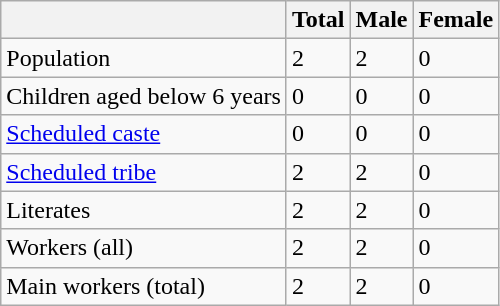<table class="wikitable sortable">
<tr>
<th></th>
<th>Total</th>
<th>Male</th>
<th>Female</th>
</tr>
<tr>
<td>Population</td>
<td>2</td>
<td>2</td>
<td>0</td>
</tr>
<tr>
<td>Children aged below 6 years</td>
<td>0</td>
<td>0</td>
<td>0</td>
</tr>
<tr>
<td><a href='#'>Scheduled caste</a></td>
<td>0</td>
<td>0</td>
<td>0</td>
</tr>
<tr>
<td><a href='#'>Scheduled tribe</a></td>
<td>2</td>
<td>2</td>
<td>0</td>
</tr>
<tr>
<td>Literates</td>
<td>2</td>
<td>2</td>
<td>0</td>
</tr>
<tr>
<td>Workers (all)</td>
<td>2</td>
<td>2</td>
<td>0</td>
</tr>
<tr>
<td>Main workers (total)</td>
<td>2</td>
<td>2</td>
<td>0</td>
</tr>
</table>
